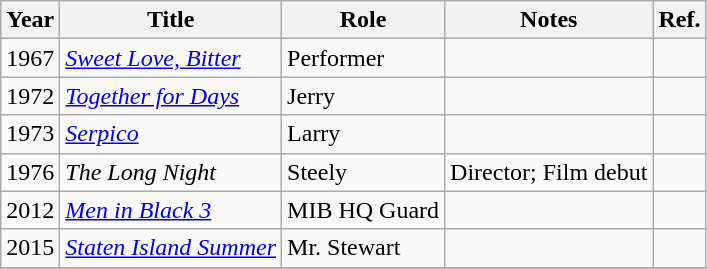<table class="wikitable">
<tr>
<th>Year</th>
<th>Title</th>
<th>Role</th>
<th>Notes</th>
<th>Ref.</th>
</tr>
<tr>
<td>1967</td>
<td><em><a href='#'>Sweet Love, Bitter</a></em></td>
<td>Performer</td>
<td></td>
<td></td>
</tr>
<tr>
<td>1972</td>
<td><em><a href='#'>Together for Days</a></em></td>
<td>Jerry</td>
<td></td>
<td></td>
</tr>
<tr>
<td>1973</td>
<td><em><a href='#'>Serpico</a></em></td>
<td>Larry</td>
<td></td>
<td></td>
</tr>
<tr>
<td>1976</td>
<td><em>The Long Night</em></td>
<td>Steely</td>
<td>Director; Film debut</td>
<td></td>
</tr>
<tr>
<td>2012</td>
<td><em><a href='#'>Men in Black 3</a></em></td>
<td>MIB HQ Guard</td>
<td></td>
<td></td>
</tr>
<tr>
<td>2015</td>
<td><em><a href='#'>Staten Island Summer</a></em></td>
<td>Mr. Stewart</td>
<td></td>
<td></td>
</tr>
<tr>
</tr>
</table>
